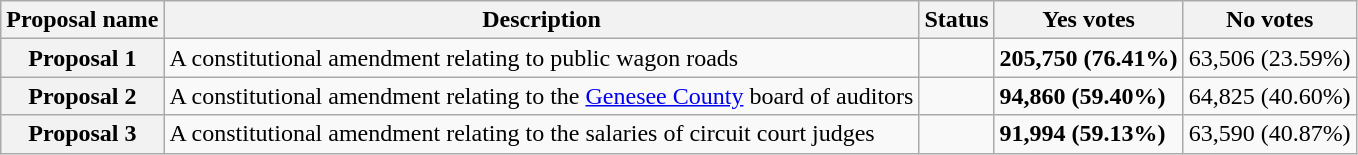<table class="wikitable sortable plainrowheaders">
<tr>
<th scope="col">Proposal name</th>
<th class="unsortable" scope="col">Description</th>
<th scope="col">Status</th>
<th scope="col">Yes votes</th>
<th scope="col">No votes</th>
</tr>
<tr>
<th scope="row">Proposal 1</th>
<td>A constitutional amendment relating to public wagon roads</td>
<td></td>
<td><strong>205,750 (76.41%)</strong></td>
<td>63,506 (23.59%)</td>
</tr>
<tr>
<th scope="row">Proposal 2</th>
<td>A constitutional amendment relating to the <a href='#'>Genesee County</a> board of auditors</td>
<td></td>
<td><strong>94,860 (59.40%)</strong></td>
<td>64,825 (40.60%)</td>
</tr>
<tr>
<th scope="row">Proposal 3</th>
<td>A constitutional amendment relating to the salaries of circuit court judges</td>
<td></td>
<td><strong>91,994 (59.13%)</strong></td>
<td>63,590 (40.87%)</td>
</tr>
</table>
